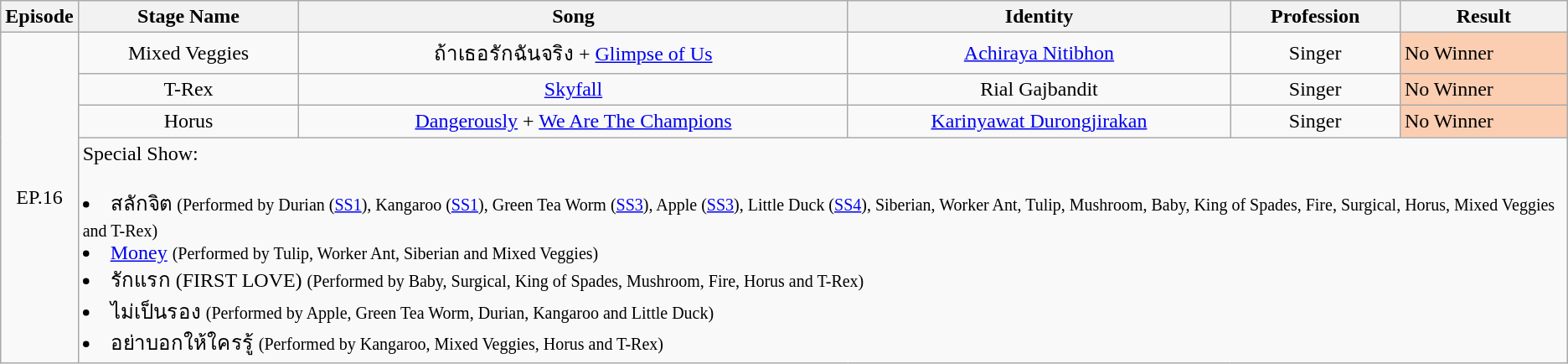<table class="wikitable">
<tr>
<th>Episode</th>
<th>Stage Name</th>
<th>Song</th>
<th>Identity</th>
<th>Profession</th>
<th>Result</th>
</tr>
<tr>
<td rowspan="4" align="center">EP.16</td>
<td style="text-align:center;">Mixed Veggies</td>
<td style="text-align:center;">ถ้าเธอรักฉันจริง + <a href='#'>Glimpse of Us</a></td>
<td style="text-align:center;"><a href='#'>Achiraya Nitibhon</a></td>
<td style="text-align:center;">Singer</td>
<td bgcolor=#FBCEB1>No Winner</td>
</tr>
<tr>
<td style="text-align:center;">T-Rex</td>
<td style="text-align:center;"><a href='#'>Skyfall</a></td>
<td style="text-align:center;">Rial Gajbandit</td>
<td style="text-align:center;">Singer</td>
<td bgcolor=#FBCEB1>No Winner</td>
</tr>
<tr>
<td style="text-align:center;">Horus</td>
<td style="text-align:center;"><a href='#'>Dangerously</a> + <a href='#'>We Are The Champions</a></td>
<td style="text-align:center;"><a href='#'>Karinyawat Durongjirakan</a></td>
<td style="text-align:center;">Singer</td>
<td bgcolor=#FBCEB1>No Winner</td>
</tr>
<tr>
<td colspan="5">Special Show:<br><br><li>สลักจิต <small>(Performed by Durian (<a href='#'>SS1</a>), Kangaroo (<a href='#'>SS1</a>), Green Tea Worm (<a href='#'>SS3</a>), Apple (<a href='#'>SS3</a>), Little Duck (<a href='#'>SS4</a>), Siberian, Worker Ant, Tulip, Mushroom, Baby, King of Spades, Fire, Surgical, Horus, Mixed Veggies and T-Rex)</small></li>
<li><a href='#'>Money</a> <small>(Performed by Tulip, Worker Ant, Siberian and Mixed Veggies)</small></li>
<li>รักแรก (FIRST LOVE) <small>(Performed by Baby, Surgical, King of Spades, Mushroom, Fire, Horus and T-Rex)</small></li>
<li>ไม่เป็นรอง <small>(Performed by Apple, Green Tea Worm, Durian, Kangaroo and Little Duck)</small></li>
<li>อย่าบอกให้ใครรู้ <small>(Performed by Kangaroo, Mixed Veggies, Horus and T-Rex)</small></li></td>
</tr>
</table>
